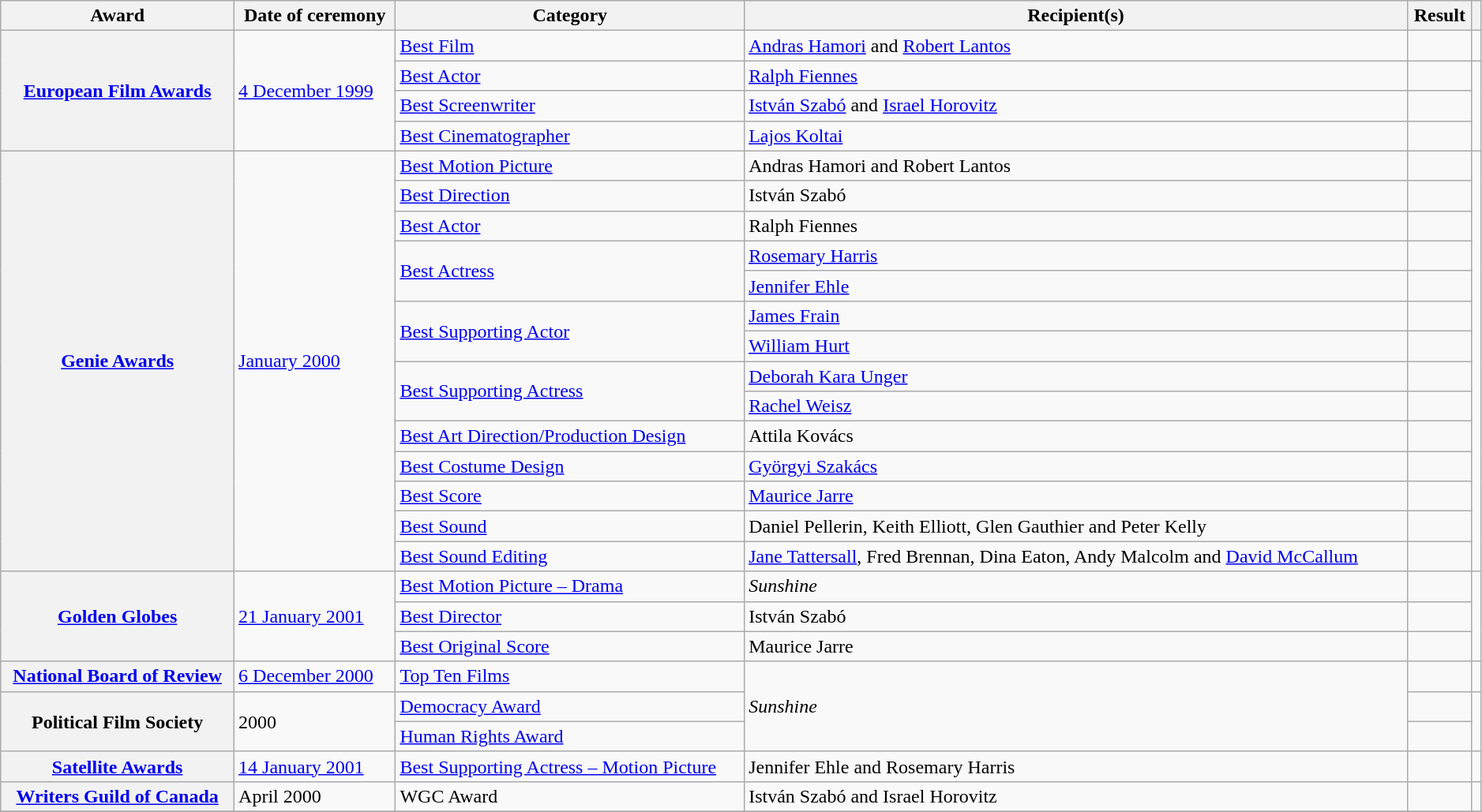<table class="wikitable plainrowheaders sortable"  style="width: 99%;">
<tr>
<th scope="col">Award</th>
<th scope="col">Date of ceremony</th>
<th scope="col">Category</th>
<th scope="col">Recipient(s)</th>
<th scope="col">Result</th>
<th scope="col" class="unsortable"></th>
</tr>
<tr>
<th scope="row" rowspan=4><a href='#'>European Film Awards</a></th>
<td rowspan="4"><a href='#'>4 December 1999</a></td>
<td><a href='#'>Best Film</a></td>
<td><a href='#'>Andras Hamori</a> and <a href='#'>Robert Lantos</a></td>
<td></td>
<td rowspan="1"></td>
</tr>
<tr>
<td><a href='#'>Best Actor</a></td>
<td><a href='#'>Ralph Fiennes</a></td>
<td></td>
<td rowspan="3"></td>
</tr>
<tr>
<td><a href='#'>Best Screenwriter</a></td>
<td><a href='#'>István Szabó</a> and <a href='#'>Israel Horovitz</a></td>
<td></td>
</tr>
<tr>
<td><a href='#'>Best Cinematographer</a></td>
<td><a href='#'>Lajos Koltai</a></td>
<td></td>
</tr>
<tr>
<th scope="row" rowspan=14><a href='#'>Genie Awards</a></th>
<td rowspan="14"><a href='#'>January 2000</a></td>
<td><a href='#'>Best Motion Picture</a></td>
<td>Andras Hamori and Robert Lantos</td>
<td></td>
<td rowspan="14"></td>
</tr>
<tr>
<td><a href='#'>Best Direction</a></td>
<td>István Szabó</td>
<td></td>
</tr>
<tr>
<td><a href='#'>Best Actor</a></td>
<td>Ralph Fiennes</td>
<td></td>
</tr>
<tr>
<td rowspan="2"><a href='#'>Best Actress</a></td>
<td><a href='#'>Rosemary Harris</a></td>
<td></td>
</tr>
<tr>
<td><a href='#'>Jennifer Ehle</a></td>
<td></td>
</tr>
<tr>
<td rowspan="2"><a href='#'>Best Supporting Actor</a></td>
<td><a href='#'>James Frain</a></td>
<td></td>
</tr>
<tr>
<td><a href='#'>William Hurt</a></td>
<td></td>
</tr>
<tr>
<td rowspan="2"><a href='#'>Best Supporting Actress</a></td>
<td><a href='#'>Deborah Kara Unger</a></td>
<td></td>
</tr>
<tr>
<td><a href='#'>Rachel Weisz</a></td>
<td></td>
</tr>
<tr>
<td><a href='#'>Best Art Direction/Production Design</a></td>
<td>Attila Kovács</td>
<td></td>
</tr>
<tr>
<td><a href='#'>Best Costume Design</a></td>
<td><a href='#'>Györgyi Szakács</a></td>
<td></td>
</tr>
<tr>
<td><a href='#'>Best Score</a></td>
<td><a href='#'>Maurice Jarre</a></td>
<td></td>
</tr>
<tr>
<td><a href='#'>Best Sound</a></td>
<td>Daniel Pellerin, Keith Elliott, Glen Gauthier and Peter Kelly</td>
<td></td>
</tr>
<tr>
<td><a href='#'>Best Sound Editing</a></td>
<td><a href='#'>Jane Tattersall</a>, Fred Brennan, Dina Eaton, Andy Malcolm and <a href='#'>David McCallum</a></td>
<td></td>
</tr>
<tr>
<th scope="row" rowspan=3><a href='#'>Golden Globes</a></th>
<td rowspan="3"><a href='#'>21 January 2001</a></td>
<td><a href='#'>Best Motion Picture – Drama</a></td>
<td><em>Sunshine</em></td>
<td></td>
<td rowspan="3"></td>
</tr>
<tr>
<td><a href='#'>Best Director</a></td>
<td>István Szabó</td>
<td></td>
</tr>
<tr>
<td><a href='#'>Best Original Score</a></td>
<td>Maurice Jarre</td>
<td></td>
</tr>
<tr>
<th scope="row"><a href='#'>National Board of Review</a></th>
<td rowspan="1"><a href='#'>6 December 2000</a></td>
<td><a href='#'>Top Ten Films</a></td>
<td rowspan="3"><em>Sunshine</em></td>
<td></td>
<td rowspan="1"></td>
</tr>
<tr>
<th scope="row" rowspan=2>Political Film Society</th>
<td rowspan="2">2000</td>
<td><a href='#'>Democracy Award</a></td>
<td></td>
<td rowspan="2"></td>
</tr>
<tr>
<td><a href='#'>Human Rights Award</a></td>
<td></td>
</tr>
<tr>
<th scope="row"><a href='#'>Satellite Awards</a></th>
<td rowspan="1"><a href='#'>14 January 2001</a></td>
<td><a href='#'>Best Supporting Actress – Motion Picture</a></td>
<td>Jennifer Ehle and Rosemary Harris</td>
<td></td>
<td rowspan="1"></td>
</tr>
<tr>
<th scope="row"><a href='#'>Writers Guild of Canada</a></th>
<td>April 2000</td>
<td>WGC Award</td>
<td>István Szabó and Israel Horovitz</td>
<td></td>
<td rowspan="1"></td>
</tr>
<tr>
</tr>
</table>
